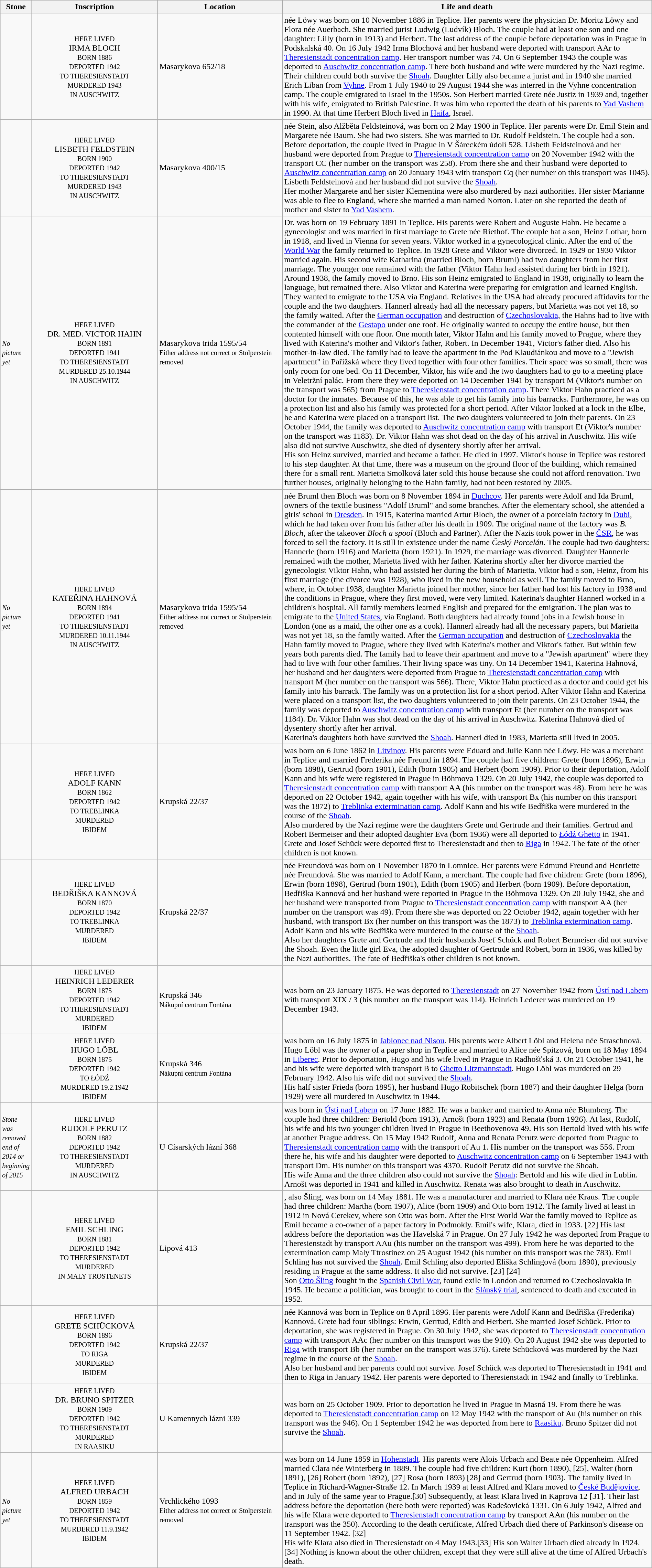<table class="wikitable sortable toptextcells" style="width:100%">
<tr>
<th class="hintergrundfarbe6 unsortable" width="120px">Stone</th>
<th class="hintergrundfarbe6 unsortable" style ="width:20%;">Inscription</th>
<th class="hintergrundfarbe6" data-sort-type="text" style ="width:20%;">Location</th>
<th class="hintergrundfarbe6" style="width:100%;">Life and death</th>
</tr>
<tr>
<td></td>
<td style="text-align:center"><div><small>HERE LIVED</small><br>IRMA BLOCH<br><small>BORN 1886<br>DEPORTED 1942<br>TO THERESIENSTADT<br>MURDERED 1943<br>IN AUSCHWITZ</small></div></td>
<td>Masarykova 652/18<br></td>
<td><strong></strong> née Löwy was born on 10 November 1886 in Teplice. Her parents were the physician Dr. Moritz Löwy and Flora née Auerbach. She married jurist Ludwig (Ludvík) Bloch. The couple had at least one son and one daughter: Lilly (born in 1913) and Herbert. The last address of the couple before deportation was in Prague in Podskalská 40. On 16 July 1942 Irma Blochová and her husband were deported with transport AAr to <a href='#'>Theresienstadt concentration camp</a>. Her transport number was 74. On 6 September 1943 the couple was deported to <a href='#'>Auschwitz concentration camp</a>. There both husband and wife were murdered by the Nazi regime.<br>Their children could both survive the <a href='#'>Shoah</a>. Daughter Lilly also became a jurist and in 1940 she married Erich Liban from <a href='#'>Vyhne</a>. From 1 July 1940 to 29 August 1944 she was interred in the Vyhne concentration camp. The couple emigrated to Israel in the 1950s. Son Herbert married Grete née Justiz in 1939 and, together with his wife, emigrated to British Palestine. It was him who reported the death of his parents to <a href='#'>Yad Vashem</a> in 1990. At that time Herbert Bloch lived in <a href='#'>Haifa</a>, Israel.</td>
</tr>
<tr>
<td></td>
<td style="text-align:center"><div><small>HERE LIVED</small><br>LISBETH FELDSTEIN<br><small>BORN 1900<br>DEPORTED 1942<br>TO THERESIENSTADT<br>MURDERED 1943<br>IN AUSCHWITZ</small></div></td>
<td>Masarykova 400/15<br></td>
<td><strong></strong> née Stein, also Alžběta Feldsteinová, was born on 2 May 1900 in Teplice. Her parents were Dr. Emil Stein and Margarete née Baum. She had two sisters. She was married to Dr. Rudolf Feldstein. The couple had a son. Before deportation, the couple lived in Prague in V Šáreckém údolí 528. Lisbeth Feldsteinová and her husband were deported from Prague to <a href='#'>Theresienstadt concentration camp</a> on 20 November 1942 with the transport CC (her number on the transport was 258). From there she and their husband were deported to <a href='#'>Auschwitz concentration camp</a> on 20 January 1943 with transport Cq (her number on this transport was 1045). Lisbeth Feldsteinová and her husband did not survive the <a href='#'>Shoah</a>.<br>Her mother Margarete and her sister Klementina were also murdered by nazi authorities. Her sister Marianne was able to flee to England, where she married a man named Norton. Later-on she reported the death of mother and sister to <a href='#'>Yad Vashem</a>.</td>
</tr>
<tr>
<td><small><em>No picture yet</em></small></td>
<td style="text-align:center"><div><small>HERE LIVED</small><br>DR. MED. VICTOR HAHN<br><small>BORN 1891<br>DEPORTED 1941<br>TO THERESIENSTADT<br>MURDERED 25.10.1944<br>IN AUSCHWITZ</small></div></td>
<td>Masarykova trida 1595/54<br><small>Either address not correct or Stolperstein removed</small></td>
<td>Dr. <strong></strong> was born on 19 February 1891 in Teplice. His parents were Robert and Auguste Hahn. He became a gynecologist and was married in first marriage to Grete née Riethof. The couple hat a son, Heinz Lothar, born in 1918, and lived in Vienna for seven years. Viktor worked in a gynecological clinic. After the end of the <a href='#'>World War</a> the family returned to Teplice. In 1928 Grete and Viktor were divorced. In 1929 or 1930 Viktor married again. His second wife Katharina (married Bloch, born Bruml) had two daughters from her first marriage. The younger one remained with the father (Viktor Hahn had assisted during her birth in 1921). Around 1938, the family moved to Brno. His son Heinz emigrated to England in 1938, originally to learn the language, but remained there. Also Viktor and Katerina were preparing for emigration and learned English. They wanted to emigrate to the USA via England. Relatives in the USA had already procured affidavits for the couple and the two daughters. Hannerl already had all the necessary papers, but Marietta was not yet 18, so the family waited. After the <a href='#'>German occupation</a> and destruction of <a href='#'>Czechoslovakia</a>, the Hahns had to live with the commander of the <a href='#'>Gestapo</a> under one roof. He originally wanted to occupy the entire house, but then contented himself with one floor. One month later, Viktor Hahn and his family moved to Prague, where they lived with Katerina's mother and Viktor's father, Robert. In December 1941, Victor's father died. Also his mother-in-law died. The family had to leave the apartment in the Pod Klaudiánkou and move to a "Jewish apartment" in Pařížská where they lived together with four other families. Their space was so small, there was only room for one bed. On 11 December, Viktor, his wife and the two daughters had to go to a meeting place in Veletržní palác. From there they were deported on 14 December 1941 by transport M (Viktor's number on the transport was 565) from Prague to <a href='#'>Theresienstadt concentration camp</a>. There Viktor Hahn practiced as a doctor for the inmates. Because of this, he was able to get his family into his barracks. Furthermore, he was on a protection list and also his family was protected for a short period. After Viktor looked at a lock in the Elbe, he and Katerina were placed on a transport list. The two daughters volunteered to join their parents. On 23 October 1944, the family was deported to <a href='#'>Auschwitz concentration camp</a> with transport Et (Viktor's number on the transport was 1183). Dr. Viktor Hahn was shot dead on the day of his arrival in Auschwitz. His wife also did not survive Auschwitz, she died of dysentery shortly after her arrival.<br>His son Heinz survived, married and became a father. He died in 1997. Viktor's house in Teplice was restored to his step daughter. At that time, there was a museum on the ground floor of the building, which remained there for a small rent. Marietta Smolková later sold this house because she could not afford renovation. Two further houses, originally belonging to the Hahn family, had not been restored by 2005.</td>
</tr>
<tr>
<td><small><em>No picture yet</em></small></td>
<td style="text-align:center"><div><small>HERE LIVED</small><br>KATEŘINA HAHNOVÁ<br><small>BORN 1894<br>DEPORTED 1941<br>TO THERESIENSTADT<br>MURDERED 10.11.1944<br>IN AUSCHWITZ</small></div></td>
<td>Masarykova trida 1595/54<br><small>Either address not correct or Stolperstein removed</small></td>
<td><strong></strong> née Bruml then Bloch was born on 8 November 1894 in <a href='#'>Duchcov</a>. Her parents were Adolf and Ida Bruml, owners of the textile business "Adolf Bruml" and some branches. After the elementary school, she attended a girls' school in <a href='#'>Dresden</a>. In 1915, Katerina married Artur Bloch, the owner of a porcelain factory in <a href='#'>Dubí</a>, which he had taken over from his father after his death in 1909. The original name of the factory was <em>B. Bloch</em>, after the takeover <em>Bloch a spool</em> (Bloch and Partner). After the Nazis took power in the <a href='#'>ČSR</a>, he was forced to sell the factory. It is still in existence under the name <em>Český Porcelán</em>. The couple had two daughters: Hannerle (born 1916) and Marietta (born 1921). In 1929, the marriage was divorced. Daughter Hannerle remained with the mother, Marietta lived with her father. Katerina shortly after her divorce married the gynecologist Viktor Hahn, who had assisted her during the birth of Marietta. Viktor had a son, Heinz, from his first marriage (the divorce was 1928), who lived in the new household as well. The family moved to Brno, where, in October 1938, daughter Marietta joined her mother, since her father had lost his factory in 1938 and the conditions in Prague, where they first moved, were very limited. Katerina's daughter Hannerl worked in a children's hospital. All family members learned English and prepared for the emigration. The plan was to emigrate to the <a href='#'>United States</a>, via England. Both daughters had already found jobs in a Jewish house in London (one as a maid, the other one as a cook). Hannerl already had all the necessary papers, but Marietta was not yet 18, so the family waited. After the <a href='#'>German occupation</a> and destruction of <a href='#'>Czechoslovakia</a> the Hahn family moved to Prague, where they lived with Katerina's mother and Viktor's father. But within few years both parents died. The family had to leave their apartment and move to a "Jewish apartment" where they had to live with four other families. Their living space was tiny. On 14 December 1941, Katerina Hahnová, her husband and her daughters were deported from Prague to <a href='#'>Theresienstadt concentration camp</a> with transport M (her number on the transport was 566). There, Viktor Hahn practiced as a doctor and could get his family into his barrack. The family was on a protection list for a short period. After Viktor Hahn and Katerina were placed on a transport list, the two daughters volunteered to join their parents. On 23 October 1944, the family was deported to <a href='#'>Auschwitz concentration camp</a> with transport Et (her number on the transport was 1184). Dr. Viktor Hahn was shot dead on the day of his arrival in Auschwitz. Katerina Hahnová died of dysentery shortly after her arrival.<br>Katerina's daughters both have survived the <a href='#'>Shoah</a>. Hannerl died in 1983, Marietta still lived in 2005.</td>
</tr>
<tr>
<td></td>
<td style="text-align:center"><div><small>HERE LIVED</small><br>ADOLF KANN<br><small>BORN 1862<br>DEPORTED 1942<br>TO TREBLINKA<br>MURDERED<br>IBIDEM</small></div></td>
<td>Krupská 22/37<br></td>
<td><strong></strong> was born on 6 June 1862 in <a href='#'>Litvínov</a>. His parents were Eduard and Julie Kann née Löwy. He was a merchant in Teplice and married Frederika née Freund in 1894. The couple had five children: Grete (born 1896), Erwin (born 1898), Gertrud (born 1901), Edith (born 1905) and Herbert (born 1909). Prior to their deportation, Adolf Kann and his wife were registered in Prague in Böhmova 1329. On 20 July 1942, the couple was deported to <a href='#'>Theresienstadt concentration camp</a> with transport AA (his number on the transport was 48). From here he was deported on 22 October 1942, again together with his wife, with transport Bx (his number on this transport was the 1872) to <a href='#'>Treblinka extermination camp</a>. Adolf Kann and his wife Bedřiška were murdered in the course of the <a href='#'>Shoah</a>.<br>Also murdered by the Nazi regime were the daughters Grete und Gertrude and their families. Gertrud and Robert Bermeiser and their adopted daughter Eva (born 1936) were all deported to <a href='#'>Łódź Ghetto</a> in 1941. Grete and Josef Schück were deported first to Theresienstadt and then to <a href='#'>Riga</a> in 1942. The fate of the other children is not known.</td>
</tr>
<tr>
<td></td>
<td style="text-align:center"><div><small>HERE LIVED</small><br>BEDŘIŠKA KANNOVÁ<br><small>BORN 1870<br>DEPORTED 1942<br>TO TREBLINKA<br>MURDERED<br>IBIDEM</small></div></td>
<td>Krupská 22/37<br></td>
<td><strong></strong> née Freundová was born on 1 November 1870 in Lomnice. Her parents were Edmund Freund and Henriette née Freundová. She was married to Adolf Kann, a merchant. The couple had five children: Grete (born 1896), Erwin (born 1898), Gertrud (born 1901), Edith (born 1905) and Herbert (born 1909). Before deportation, Bedřiška Kannová and her husband were reported in Prague in the Böhmova 1329. On 20 July 1942, she and her husband were transported from Prague to <a href='#'>Theresienstadt concentration camp</a> with transport AA (her number on the transport was 49). From there she was deported on 22 October 1942, again together with her husband, with transport Bx (her number on this transport was the 1873) to <a href='#'>Treblinka extermination camp</a>. Adolf Kann and his wife Bedřiška were murdered in the course of the <a href='#'>Shoah</a>.<br>Also her daughters Grete and Gertrude and their husbands Josef Schück and Robert Bermeiser did not survive the Shoah. Even the little girl Eva, the adopted daughter of Gertrude and Robert, born in 1936, was killed by the Nazi authorities. The fate of Bedřiška's other children is not known.</td>
</tr>
<tr>
<td></td>
<td style="text-align:center"><div><small>HERE LIVED</small><br>HEINRICH LEDERER<br><small>BORN 1875<br>DEPORTED 1942<br>TO THERESIENSTADT<br>MURDERED<br>IBIDEM</small></div></td>
<td>Krupská 346<br><small>Nákupní centrum Fontána</small><br></td>
<td><strong></strong> was born on 23 January 1875. He was deported to <a href='#'>Theresienstadt</a> on 27 November 1942 from <a href='#'>Ústí nad Labem</a> with transport XIX / 3 (his number on the transport was 114). Heinrich Lederer was murdered on 19 December 1943.</td>
</tr>
<tr>
<td></td>
<td style="text-align:center"><div><small>HERE LIVED</small><br>HUGO LÖBL<br><small>BORN 1875<br>DEPORTED 1942<br>TO ŁÓDŹ<br>MURDERED 19.2.1942<br>IBIDEM</small></div></td>
<td>Krupská 346<br><small>Nákupní centrum Fontána</small><br></td>
<td><strong></strong> was born on 16 July 1875 in <a href='#'>Jablonec nad Nisou</a>. His parents were Albert Löbl and Helena née Straschnová. Hugo Löbl was the owner of a paper shop in Teplice and married to Alice née Spitzová, born on 18 May 1894 in <a href='#'>Liberec</a>. Prior to deportation, Hugo and his wife lived in Prague in Radhošťská 3. On 21 October 1941, he and his wife were deported with transport B to <a href='#'>Ghetto Litzmannstadt</a>. Hugo Löbl was murdered on 29 February 1942. Also his wife did not survived the <a href='#'>Shoah</a>.<br>His half sister Frieda (born 1895), her husband Hugo Robitschek (born 1887) and their daughter Helga (born 1929) were all murdered in Auschwitz in 1944.</td>
</tr>
<tr>
<td><small><em>Stone was removed end of 2014 or beginning of 2015</em></small></td>
<td style="text-align:center"><div><small>HERE LIVED</small><br>RUDOLF PERUTZ<br><small>BORN 1882<br>DEPORTED 1942<br>TO THERESIENSTADT<br>MURDERED<br>IN AUSCHWITZ</small></div></td>
<td>U Císarských lázní 368</td>
<td><strong></strong> was born in <a href='#'>Ústí nad Labem</a> on 17 June 1882. He was a banker and married to Anna née Blumberg. The couple had three children: Bertold (born 1913), Arnošt (born 1923) and Renata (born 1926). At last, Rudolf, his wife and his two younger children lived in Prague in Beethovenova 49. His son Bertold lived with his wife at another Prague address. On 15 May 1942 Rudolf, Anna and Renata Perutz were deported from Prague to <a href='#'>Theresienstadt concentration camp</a> with the transport of Au 1. His number on the transport was 556. From there he, his wife and his daughter were deported to <a href='#'>Auschwitz concentration camp</a> on 6 September 1943 with transport Dm. His number on this transport was 4370. Rudolf Perutz did not survive the Shoah.<br>His wife Anna and the three children also could not survive the <a href='#'>Shoah</a>: Bertold and his wife died in Lublin. Arnošt was deported in 1941 and killed in Auschwitz. Renata was also brought to death in Auschwitz.</td>
</tr>
<tr>
<td></td>
<td style="text-align:center"><div><small>HERE LIVED</small><br>EMIL SCHLING<br><small>BORN 1881<br>DEPORTED 1942<br>TO THERESIENSTADT<br>MURDERED<br>IN MALY TROSTENETS</small></div></td>
<td>Lipová 413<br></td>
<td><strong></strong>, also Šling, was born on 14 May 1881. He was a manufacturer and married to Klara née Kraus. The couple had three children: Martha (born 1907), Alice (born 1909) and Otto born 1912. The family lived at least in 1912 in Nová Cerekev, where son Otto was born. After the First World War the family moved to Teplice as Emil became a co-owner of a paper factory in Podmokly. Emil's wife, Klara, died in 1933. [22] His last address before the deportation was the Havelská 7 in Prague. On 27 July 1942 he was deported from Prague to Theresienstadt by transport AAu (his number on the transport was 499). From here he was deported to the extermination camp Maly Ttrostinez on 25 August 1942 (his number on this transport was the 783). Emil Schling has not survived the <a href='#'>Shoah</a>. Emil Schling also deported Eliška Schlingová (born 1890), previously residing in Prague at the same address. It also did not survive. [23] [24]<br>Son <a href='#'>Otto Šling</a> fought in the <a href='#'>Spanish Civil War</a>, found exile in London and returned to Czechoslovakia in 1945. He became a politician, was brought to court in the <a href='#'>Slánský trial</a>, sentenced to death and executed in 1952.</td>
</tr>
<tr>
<td></td>
<td style="text-align:center"><div><small>HERE LIVED</small><br>GRETE SCHÜCKOVÁ<br><small>BORN 1896<br>DEPORTED 1942<br>TO RIGA<br>MURDERED<br>IBIDEM</small></div></td>
<td>Krupská 22/37<br></td>
<td><strong></strong> née Kannová was born in Teplice on 8 April 1896. Her parents were Adolf Kann and Bedřiška (Frederika) Kannová. Grete had four siblings: Erwin, Gerrtud, Edith and Herbert. She married Josef Schück. Prior to deportation, she was registered in Prague. On 30 July 1942, she was deported to <a href='#'>Theresienstadt concentration camp</a> with transport AAc (her number on this transport was the 910). On 20 August 1942 she was deported to <a href='#'>Riga</a> with transport Bb (her number on the transport was 376). Grete Schücková was murdered by the Nazi regime in the course of the <a href='#'>Shoah</a>.<br>Also her husband and her parents could not survive. Josef Schück was deported to Theresienstadt in 1941 and then to Riga in January 1942. Her parents were deported to Theresienstadt in 1942 and finally to Treblinka.</td>
</tr>
<tr>
<td></td>
<td style="text-align:center"><div><small>HERE LIVED</small><br>DR. BRUNO SPITZER<br><small>BORN 1909<br>DEPORTED 1942<br>TO THERESIENSTADT<br>MURDERED<br>IN RAASIKU</small></div></td>
<td>U Kamennych lázni 339<br></td>
<td><strong></strong> was born on 25 October 1909. Prior to deportation he lived in Prague in Masná 19. From there he was deported to <a href='#'>Theresienstadt concentration camp</a> on 12 May 1942 with the transport of Au (his number on this transport was the 946). On 1 September 1942 he was deported from here to <a href='#'>Raasiku</a>. Bruno Spitzer did not survive the <a href='#'>Shoah</a>.</td>
</tr>
<tr>
<td><small><em>No picture yet</em></small></td>
<td style="text-align:center"><div><small>HERE LIVED</small><br>ALFRED URBACH<br><small>BORN 1859<br>DEPORTED 1942<br>TO THERESIENSTADT<br>MURDERED 11.9.1942<br>IBIDEM</small></div></td>
<td>Vrchlického 1093<br><small>Either address not correct or Stolperstein removed</small></td>
<td><strong></strong> was born on 14 June 1859 in <a href='#'>Hohenstadt</a>. His parents were Alois Urbach and Beate née Oppenheim. Alfred married Clara née Winterberg in 1889. The couple had five children: Kurt (born 1890), [25], Walter (born 1891), [26] Robert (born 1892), [27] Rosa (born 1893) [28] and Gertrud (born 1903). The family lived in Teplice in Richard-Wagner-Straße 12. In March 1939 at least Alfred and Klara moved to <a href='#'>České Budějovice</a>, and in July of the same year to Prague.[30] Subsequently, at least Klara lived in Kaprova 12 [31]. Their last address before the deportation (here both were reported) was Radešovická 1331. On 6 July 1942, Alfred and his wife Klara were deported to <a href='#'>Theresienstadt concentration camp</a> by transport AAn (his number on the transport was the 350). According to the death certificate, Alfred Urbach died there of Parkinson's disease on 11 September 1942. [32]<br>His wife Klara also died in Theresienstadt on 4 May 1943.[33] His son Walter Urbach died already in 1924.[34] Nothing is known about the other children, except that they were still alive at the time of Alfred Urbach's death.</td>
</tr>
</table>
